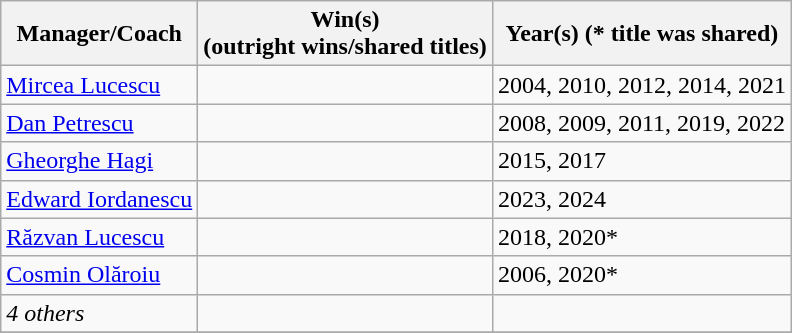<table class="wikitable sortable">
<tr>
<th>Manager/Coach</th>
<th>Win(s)<br>(outright wins/shared titles)</th>
<th>Year(s) (* title was shared)</th>
</tr>
<tr>
<td><a href='#'>Mircea Lucescu</a></td>
<td></td>
<td>2004, 2010, 2012, 2014, 2021</td>
</tr>
<tr>
<td><a href='#'>Dan Petrescu</a></td>
<td></td>
<td>2008, 2009, 2011, 2019, 2022</td>
</tr>
<tr>
<td><a href='#'>Gheorghe Hagi</a></td>
<td></td>
<td>2015, 2017</td>
</tr>
<tr>
<td><a href='#'>Edward Iordanescu</a></td>
<td></td>
<td>2023, 2024</td>
</tr>
<tr>
<td><a href='#'>Răzvan Lucescu</a></td>
<td></td>
<td>2018, 2020*</td>
</tr>
<tr>
<td><a href='#'>Cosmin Olăroiu</a></td>
<td></td>
<td>2006, 2020*</td>
</tr>
<tr>
<td><em>4 others</em></td>
<td></td>
<td></td>
</tr>
<tr>
</tr>
</table>
